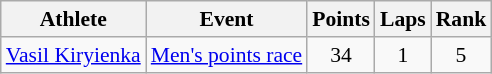<table class=wikitable style="font-size:90%">
<tr>
<th>Athlete</th>
<th>Event</th>
<th>Points</th>
<th>Laps</th>
<th>Rank</th>
</tr>
<tr align=center>
<td align=left><a href='#'>Vasil Kiryienka</a></td>
<td align=left><a href='#'>Men's points race</a></td>
<td>34</td>
<td>1</td>
<td>5</td>
</tr>
</table>
